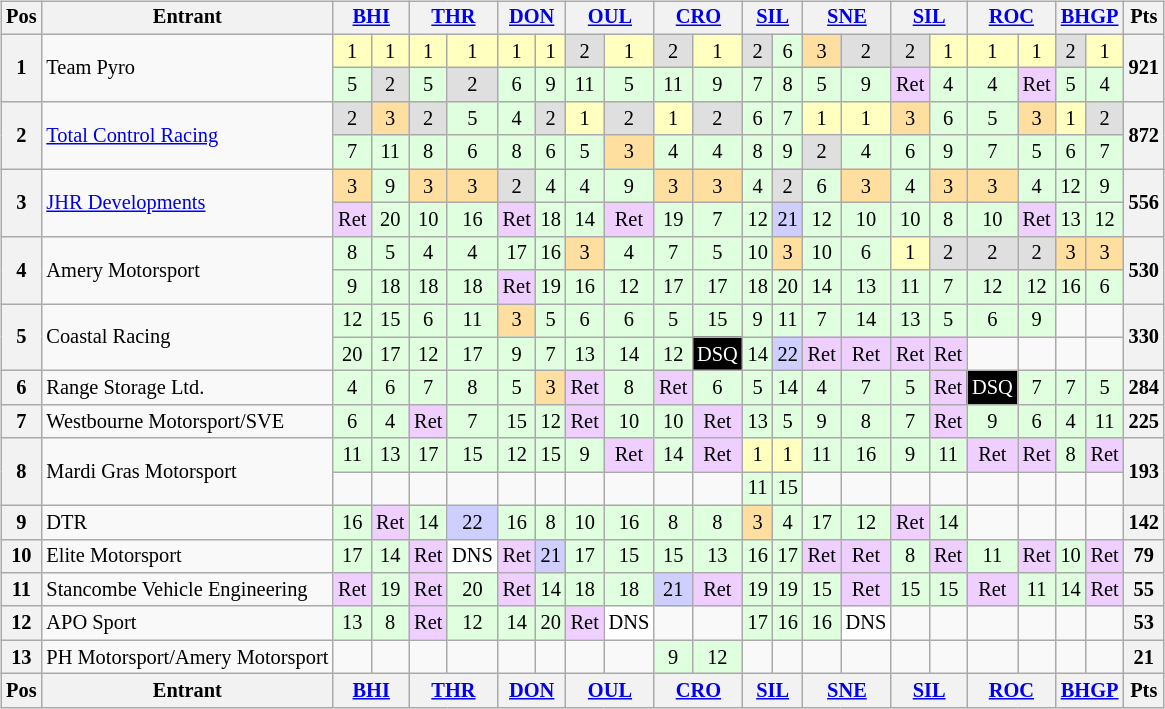<table>
<tr>
<td><br><table class="wikitable" style="font-size: 85%; text-align: center;">
<tr valign="top">
<th valign="middle">Pos</th>
<th valign="middle">Entrant</th>
<th colspan="2"><a href='#'>BHI</a></th>
<th colspan="2"><a href='#'>THR</a></th>
<th colspan="2"><a href='#'>DON</a></th>
<th colspan="2"><a href='#'>OUL</a></th>
<th colspan="2"><a href='#'>CRO</a></th>
<th colspan="2"><a href='#'>SIL</a></th>
<th colspan="2"><a href='#'>SNE</a></th>
<th colspan="2"><a href='#'>SIL</a></th>
<th colspan="2"><a href='#'>ROC</a></th>
<th colspan="2"><a href='#'>BHGP</a></th>
<th valign=middle>Pts</th>
</tr>
<tr>
<th rowspan=2>1</th>
<td rowspan=2 align=left>Team Pyro</td>
<td style="background:#FFFFBF;">1</td>
<td style="background:#FFFFBF;">1</td>
<td style="background:#FFFFBF;">1</td>
<td style="background:#FFFFBF;">1</td>
<td style="background:#FFFFBF;">1</td>
<td style="background:#FFFFBF;">1</td>
<td style="background:#DFDFDF;">2</td>
<td style="background:#FFFFBF;">1</td>
<td style="background:#DFDFDF;">2</td>
<td style="background:#FFFFBF;">1</td>
<td style="background:#DFDFDF;">2</td>
<td style="background:#DFFFDF;">6</td>
<td style="background:#FFDF9F;">3</td>
<td style="background:#DFDFDF;">2</td>
<td style="background:#DFDFDF;">2</td>
<td style="background:#FFFFBF;">1</td>
<td style="background:#FFFFBF;">1</td>
<td style="background:#FFFFBF;">1</td>
<td style="background:#DFDFDF;">2</td>
<td style="background:#FFFFBF;">1</td>
<th rowspan=2>921</th>
</tr>
<tr>
<td style="background:#DFFFDF;">5</td>
<td style="background:#DFDFDF;">2</td>
<td style="background:#DFFFDF;">5</td>
<td style="background:#DFDFDF;">2</td>
<td style="background:#DFFFDF;">6</td>
<td style="background:#DFFFDF;">9</td>
<td style="background:#DFFFDF;">11</td>
<td style="background:#DFFFDF;">5</td>
<td style="background:#DFFFDF;">11</td>
<td style="background:#DFFFDF;">9</td>
<td style="background:#DFFFDF;">7</td>
<td style="background:#DFFFDF;">8</td>
<td style="background:#DFFFDF;">5</td>
<td style="background:#DFFFDF;">9</td>
<td style="background:#EFCFFF;">Ret</td>
<td style="background:#DFFFDF;">4</td>
<td style="background:#DFFFDF;">4</td>
<td style="background:#EFCFFF;">Ret</td>
<td style="background:#DFFFDF;">5</td>
<td style="background:#DFFFDF;">4</td>
</tr>
<tr>
<th rowspan=2>2</th>
<td rowspan=2 align=left><a href='#'>Total Control Racing</a></td>
<td style="background:#DFDFDF;">2</td>
<td style="background:#FFDF9F;">3</td>
<td style="background:#DFDFDF;">2</td>
<td style="background:#DFFFDF;">5</td>
<td style="background:#DFFFDF;">4</td>
<td style="background:#DFDFDF;">2</td>
<td style="background:#FFFFBF;">1</td>
<td style="background:#DFDFDF;">2</td>
<td style="background:#FFFFBF;">1</td>
<td style="background:#DFDFDF;">2</td>
<td style="background:#DFFFDF;">6</td>
<td style="background:#DFFFDF;">7</td>
<td style="background:#FFFFBF;">1</td>
<td style="background:#FFFFBF;">1</td>
<td style="background:#FFDF9F;">3</td>
<td style="background:#DFFFDF;">6</td>
<td style="background:#DFFFDF;">5</td>
<td style="background:#FFDF9F;">3</td>
<td style="background:#FFFFBF;">1</td>
<td style="background:#DFDFDF;">2</td>
<th rowspan=2>872</th>
</tr>
<tr>
<td style="background:#DFFFDF;">7</td>
<td style="background:#DFFFDF;">11</td>
<td style="background:#DFFFDF;">8</td>
<td style="background:#DFFFDF;">6</td>
<td style="background:#DFFFDF;">8</td>
<td style="background:#DFFFDF;">6</td>
<td style="background:#DFFFDF;">5</td>
<td style="background:#FFDF9F;">3</td>
<td style="background:#DFFFDF;">4</td>
<td style="background:#DFFFDF;">4</td>
<td style="background:#DFFFDF;">8</td>
<td style="background:#DFFFDF;">9</td>
<td style="background:#DFDFDF;">2</td>
<td style="background:#DFFFDF;">4</td>
<td style="background:#DFFFDF;">6</td>
<td style="background:#DFFFDF;">9</td>
<td style="background:#DFFFDF;">7</td>
<td style="background:#DFFFDF;">5</td>
<td style="background:#DFFFDF;">6</td>
<td style="background:#DFFFDF;">7</td>
</tr>
<tr>
<th rowspan=2>3</th>
<td rowspan=2 align=left><a href='#'>JHR Developments</a></td>
<td style="background:#FFDF9F;">3</td>
<td style="background:#DFFFDF;">9</td>
<td style="background:#FFDF9F;">3</td>
<td style="background:#FFDF9F;">3</td>
<td style="background:#DFDFDF;">2</td>
<td style="background:#DFFFDF;">4</td>
<td style="background:#DFFFDF;">4</td>
<td style="background:#DFFFDF;">9</td>
<td style="background:#FFDF9F;">3</td>
<td style="background:#FFDF9F;">3</td>
<td style="background:#DFFFDF;">4</td>
<td style="background:#DFDFDF;">2</td>
<td style="background:#DFFFDF;">6</td>
<td style="background:#FFDF9F;">3</td>
<td style="background:#DFFFDF;">4</td>
<td style="background:#FFDF9F;">3</td>
<td style="background:#FFDF9F;">3</td>
<td style="background:#DFFFDF;">4</td>
<td style="background:#DFFFDF;">12</td>
<td style="background:#DFFFDF;">9</td>
<th rowspan=2>556</th>
</tr>
<tr>
<td style="background:#EFCFFF;">Ret</td>
<td style="background:#DFFFDF;">20</td>
<td style="background:#DFFFDF;">10</td>
<td style="background:#DFFFDF;">16</td>
<td style="background:#EFCFFF;">Ret</td>
<td style="background:#DFFFDF;">18</td>
<td style="background:#DFFFDF;">14</td>
<td style="background:#EFCFFF;">Ret</td>
<td style="background:#DFFFDF;">19</td>
<td style="background:#DFFFDF;">7</td>
<td style="background:#DFFFDF;">12</td>
<td style="background:#CFCFFF;">21</td>
<td style="background:#DFFFDF;">12</td>
<td style="background:#DFFFDF;">10</td>
<td style="background:#DFFFDF;">10</td>
<td style="background:#DFFFDF;">8</td>
<td style="background:#DFFFDF;">10</td>
<td style="background:#EFCFFF;">Ret</td>
<td style="background:#DFFFDF;">13</td>
<td style="background:#DFFFDF;">12</td>
</tr>
<tr>
<th rowspan=2>4</th>
<td rowspan=2 align=left>Amery Motorsport</td>
<td style="background:#DFFFDF;">8</td>
<td style="background:#DFFFDF;">5</td>
<td style="background:#DFFFDF;">4</td>
<td style="background:#DFFFDF;">4</td>
<td style="background:#DFFFDF;">17</td>
<td style="background:#DFFFDF;">16</td>
<td style="background:#FFDF9F;">3</td>
<td style="background:#DFFFDF;">4</td>
<td style="background:#DFFFDF;">7</td>
<td style="background:#DFFFDF;">5</td>
<td style="background:#DFFFDF;">10</td>
<td style="background:#FFDF9F;">3</td>
<td style="background:#DFFFDF;">10</td>
<td style="background:#DFFFDF;">6</td>
<td style="background:#FFFFBF;">1</td>
<td style="background:#DFDFDF;">2</td>
<td style="background:#DFDFDF;">2</td>
<td style="background:#DFDFDF;">2</td>
<td style="background:#FFDF9F;">3</td>
<td style="background:#FFDF9F;">3</td>
<th rowspan=2>530</th>
</tr>
<tr>
<td style="background:#DFFFDF;">9</td>
<td style="background:#DFFFDF;">18</td>
<td style="background:#DFFFDF;">18</td>
<td style="background:#DFFFDF;">18</td>
<td style="background:#EFCFFF;">Ret</td>
<td style="background:#DFFFDF;">19</td>
<td style="background:#DFFFDF;">16</td>
<td style="background:#DFFFDF;">12</td>
<td style="background:#DFFFDF;">17</td>
<td style="background:#DFFFDF;">17</td>
<td style="background:#DFFFDF;">18</td>
<td style="background:#DFFFDF;">20</td>
<td style="background:#DFFFDF;">14</td>
<td style="background:#DFFFDF;">13</td>
<td style="background:#DFFFDF;">11</td>
<td style="background:#DFFFDF;">7</td>
<td style="background:#DFFFDF;">12</td>
<td style="background:#DFFFDF;">12</td>
<td style="background:#DFFFDF;">16</td>
<td style="background:#DFFFDF;">6</td>
</tr>
<tr>
<th rowspan=2>5</th>
<td rowspan=2 align=left>Coastal Racing</td>
<td style="background:#DFFFDF;">12</td>
<td style="background:#DFFFDF;">15</td>
<td style="background:#DFFFDF;">6</td>
<td style="background:#DFFFDF;">11</td>
<td style="background:#FFDF9F;">3</td>
<td style="background:#DFFFDF;">5</td>
<td style="background:#DFFFDF;">6</td>
<td style="background:#DFFFDF;">6</td>
<td style="background:#DFFFDF;">5</td>
<td style="background:#DFFFDF;">15</td>
<td style="background:#DFFFDF;">9</td>
<td style="background:#DFFFDF;">11</td>
<td style="background:#DFFFDF;">7</td>
<td style="background:#DFFFDF;">14</td>
<td style="background:#DFFFDF;">13</td>
<td style="background:#DFFFDF;">5</td>
<td style="background:#DFFFDF;">6</td>
<td style="background:#DFFFDF;">9</td>
<td></td>
<td></td>
<th rowspan=2>330</th>
</tr>
<tr>
<td style="background:#DFFFDF;">20</td>
<td style="background:#DFFFDF;">17</td>
<td style="background:#DFFFDF;">12</td>
<td style="background:#DFFFDF;">17</td>
<td style="background:#DFFFDF;">9</td>
<td style="background:#DFFFDF;">7</td>
<td style="background:#DFFFDF;">13</td>
<td style="background:#DFFFDF;">14</td>
<td style="background:#DFFFDF;">12</td>
<td style="background:#000000; color:white;">DSQ</td>
<td style="background:#DFFFDF;">14</td>
<td style="background:#CFCFFF;">22</td>
<td style="background:#EFCFFF;">Ret</td>
<td style="background:#EFCFFF;">Ret</td>
<td style="background:#EFCFFF;">Ret</td>
<td style="background:#EFCFFF;">Ret</td>
<td></td>
<td></td>
<td></td>
<td></td>
</tr>
<tr>
<th>6</th>
<td align=left>Range Storage Ltd.</td>
<td style="background:#DFFFDF;">4</td>
<td style="background:#DFFFDF;">6</td>
<td style="background:#DFFFDF;">7</td>
<td style="background:#DFFFDF;">8</td>
<td style="background:#DFFFDF;">5</td>
<td style="background:#FFDF9F;">3</td>
<td style="background:#EFCFFF;">Ret</td>
<td style="background:#DFFFDF;">8</td>
<td style="background:#EFCFFF;">Ret</td>
<td style="background:#DFFFDF;">6</td>
<td style="background:#DFFFDF;">5</td>
<td style="background:#DFFFDF;">14</td>
<td style="background:#DFFFDF;">4</td>
<td style="background:#DFFFDF;">7</td>
<td style="background:#DFFFDF;">5</td>
<td style="background:#EFCFFF;">Ret</td>
<td style="background:#000000; color:white;">DSQ</td>
<td style="background:#DFFFDF;">7</td>
<td style="background:#DFFFDF;">7</td>
<td style="background:#DFFFDF;">5</td>
<th>284</th>
</tr>
<tr>
<th>7</th>
<td align=left>Westbourne Motorsport/SVE</td>
<td style="background:#DFFFDF;">6</td>
<td style="background:#DFFFDF;">4</td>
<td style="background:#EFCFFF;">Ret</td>
<td style="background:#DFFFDF;">7</td>
<td style="background:#DFFFDF;">15</td>
<td style="background:#DFFFDF;">12</td>
<td style="background:#EFCFFF;">Ret</td>
<td style="background:#DFFFDF;">10</td>
<td style="background:#DFFFDF;">10</td>
<td style="background:#EFCFFF;">Ret</td>
<td style="background:#DFFFDF;">13</td>
<td style="background:#DFFFDF;">5</td>
<td style="background:#DFFFDF;">9</td>
<td style="background:#DFFFDF;">8</td>
<td style="background:#DFFFDF;">7</td>
<td style="background:#EFCFFF;">Ret</td>
<td style="background:#DFFFDF;">9</td>
<td style="background:#DFFFDF;">6</td>
<td style="background:#DFFFDF;">4</td>
<td style="background:#DFFFDF;">11</td>
<th>225</th>
</tr>
<tr>
<th rowspan=2>8</th>
<td rowspan=2 align=left>Mardi Gras Motorsport</td>
<td style="background:#DFFFDF;">11</td>
<td style="background:#DFFFDF;">13</td>
<td style="background:#DFFFDF;">17</td>
<td style="background:#DFFFDF;">15</td>
<td style="background:#DFFFDF;">12</td>
<td style="background:#DFFFDF;">15</td>
<td style="background:#DFFFDF;">9</td>
<td style="background:#EFCFFF;">Ret</td>
<td style="background:#DFFFDF;">14</td>
<td style="background:#EFCFFF;">Ret</td>
<td style="background:#FFFFBF;">1</td>
<td style="background:#FFFFBF;">1</td>
<td style="background:#DFFFDF;">11</td>
<td style="background:#DFFFDF;">16</td>
<td style="background:#DFFFDF;">9</td>
<td style="background:#DFFFDF;">11</td>
<td style="background:#EFCFFF;">Ret</td>
<td style="background:#EFCFFF;">Ret</td>
<td style="background:#DFFFDF;">8</td>
<td style="background:#EFCFFF;">Ret</td>
<th rowspan=2>193</th>
</tr>
<tr>
<td></td>
<td></td>
<td></td>
<td></td>
<td></td>
<td></td>
<td></td>
<td></td>
<td></td>
<td></td>
<td style="background:#DFFFDF;">11</td>
<td style="background:#DFFFDF;">15</td>
<td></td>
<td></td>
<td></td>
<td></td>
<td></td>
<td></td>
<td></td>
<td></td>
</tr>
<tr>
<th>9</th>
<td align=left>DTR</td>
<td style="background:#DFFFDF;">16</td>
<td style="background:#EFCFFF;">Ret</td>
<td style="background:#DFFFDF;">14</td>
<td style="background:#CFCFFF;">22</td>
<td style="background:#DFFFDF;">16</td>
<td style="background:#DFFFDF;">8</td>
<td style="background:#DFFFDF;">10</td>
<td style="background:#DFFFDF;">16</td>
<td style="background:#DFFFDF;">8</td>
<td style="background:#DFFFDF;">8</td>
<td style="background:#FFDF9F;">3</td>
<td style="background:#DFFFDF;">4</td>
<td style="background:#DFFFDF;">17</td>
<td style="background:#DFFFDF;">12</td>
<td style="background:#EFCFFF;">Ret</td>
<td style="background:#DFFFDF;">14</td>
<td></td>
<td></td>
<td></td>
<td></td>
<th>142</th>
</tr>
<tr>
<th>10</th>
<td align=left>Elite Motorsport</td>
<td style="background:#DFFFDF;">17</td>
<td style="background:#DFFFDF;">14</td>
<td style="background:#EFCFFF;">Ret</td>
<td style="background:#FFFFFF;">DNS</td>
<td style="background:#EFCFFF;">Ret</td>
<td style="background:#CFCFFF;">21</td>
<td style="background:#DFFFDF;">17</td>
<td style="background:#DFFFDF;">15</td>
<td style="background:#DFFFDF;">15</td>
<td style="background:#DFFFDF;">13</td>
<td style="background:#DFFFDF;">16</td>
<td style="background:#DFFFDF;">17</td>
<td style="background:#EFCFFF;">Ret</td>
<td style="background:#EFCFFF;">Ret</td>
<td style="background:#DFFFDF;">8</td>
<td style="background:#EFCFFF;">Ret</td>
<td style="background:#DFFFDF;">11</td>
<td style="background:#EFCFFF;">Ret</td>
<td style="background:#DFFFDF;">10</td>
<td style="background:#EFCFFF;">Ret</td>
<th>79</th>
</tr>
<tr>
<th>11</th>
<td align=left>Stancombe Vehicle Engineering</td>
<td style="background:#EFCFFF;">Ret</td>
<td style="background:#DFFFDF;">19</td>
<td style="background:#EFCFFF;">Ret</td>
<td style="background:#DFFFDF;">20</td>
<td style="background:#EFCFFF;">Ret</td>
<td style="background:#DFFFDF;">14</td>
<td style="background:#DFFFDF;">18</td>
<td style="background:#DFFFDF;">18</td>
<td style="background:#CFCFFF;">21</td>
<td style="background:#EFCFFF;">Ret</td>
<td style="background:#DFFFDF;">19</td>
<td style="background:#DFFFDF;">19</td>
<td style="background:#DFFFDF;">15</td>
<td style="background:#EFCFFF;">Ret</td>
<td style="background:#DFFFDF;">15</td>
<td style="background:#DFFFDF;">15</td>
<td style="background:#EFCFFF;">Ret</td>
<td style="background:#DFFFDF;">11</td>
<td style="background:#DFFFDF;">14</td>
<td style="background:#EFCFFF;">Ret</td>
<th>55</th>
</tr>
<tr>
<th>12</th>
<td align=left>APO Sport</td>
<td style="background:#DFFFDF;">13</td>
<td style="background:#DFFFDF;">8</td>
<td style="background:#EFCFFF;">Ret</td>
<td style="background:#DFFFDF;">12</td>
<td style="background:#DFFFDF;">14</td>
<td style="background:#DFFFDF;">20</td>
<td style="background:#EFCFFF;">Ret</td>
<td style="background:#FFFFFF;">DNS</td>
<td></td>
<td></td>
<td style="background:#DFFFDF;">17</td>
<td style="background:#DFFFDF;">16</td>
<td style="background:#DFFFDF;">16</td>
<td style="background:#FFFFFF;">DNS</td>
<td></td>
<td></td>
<td></td>
<td></td>
<td></td>
<td></td>
<th>53</th>
</tr>
<tr>
<th>13</th>
<td align=left>PH Motorsport/Amery Motorsport</td>
<td></td>
<td></td>
<td></td>
<td></td>
<td></td>
<td></td>
<td></td>
<td></td>
<td style="background:#DFFFDF;">9</td>
<td style="background:#DFFFDF;">12</td>
<td></td>
<td></td>
<td></td>
<td></td>
<td></td>
<td></td>
<td></td>
<td></td>
<td></td>
<td></td>
<th>21</th>
</tr>
<tr valign="top">
<th valign="middle">Pos</th>
<th valign="middle">Entrant</th>
<th colspan="2"><a href='#'>BHI</a></th>
<th colspan="2"><a href='#'>THR</a></th>
<th colspan="2"><a href='#'>DON</a></th>
<th colspan="2"><a href='#'>OUL</a></th>
<th colspan="2"><a href='#'>CRO</a></th>
<th colspan="2"><a href='#'>SIL</a></th>
<th colspan="2"><a href='#'>SNE</a></th>
<th colspan="2"><a href='#'>SIL</a></th>
<th colspan="2"><a href='#'>ROC</a></th>
<th colspan="2"><a href='#'>BHGP</a></th>
<th valign=middle>Pts</th>
</tr>
</table>
</td>
</tr>
</table>
